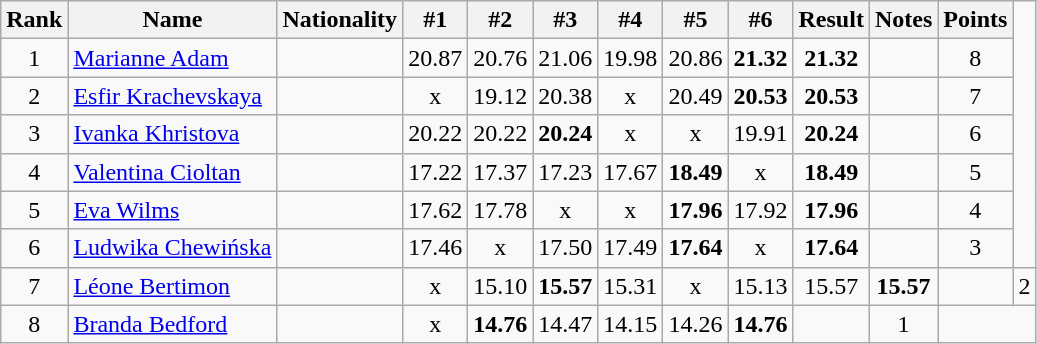<table class="wikitable sortable" style="text-align:center">
<tr>
<th>Rank</th>
<th>Name</th>
<th>Nationality</th>
<th>#1</th>
<th>#2</th>
<th>#3</th>
<th>#4</th>
<th>#5</th>
<th>#6</th>
<th>Result</th>
<th>Notes</th>
<th>Points</th>
</tr>
<tr>
<td>1</td>
<td align=left><a href='#'>Marianne Adam</a></td>
<td align=left></td>
<td>20.87</td>
<td>20.76</td>
<td>21.06</td>
<td>19.98</td>
<td>20.86</td>
<td><strong>21.32</strong></td>
<td><strong>21.32</strong></td>
<td></td>
<td>8</td>
</tr>
<tr>
<td>2</td>
<td align=left><a href='#'>Esfir Krachevskaya</a></td>
<td align=left></td>
<td>x</td>
<td>19.12</td>
<td>20.38</td>
<td>x</td>
<td>20.49</td>
<td><strong>20.53</strong></td>
<td><strong>20.53</strong></td>
<td></td>
<td>7</td>
</tr>
<tr>
<td>3</td>
<td align=left><a href='#'>Ivanka Khristova</a></td>
<td align=left></td>
<td>20.22</td>
<td>20.22</td>
<td><strong>20.24</strong></td>
<td>x</td>
<td>x</td>
<td>19.91</td>
<td><strong>20.24</strong></td>
<td></td>
<td>6</td>
</tr>
<tr>
<td>4</td>
<td align=left><a href='#'>Valentina Cioltan</a></td>
<td align=left></td>
<td>17.22</td>
<td>17.37</td>
<td>17.23</td>
<td>17.67</td>
<td><strong>18.49</strong></td>
<td>x</td>
<td><strong>18.49</strong></td>
<td></td>
<td>5</td>
</tr>
<tr>
<td>5</td>
<td align=left><a href='#'>Eva Wilms</a></td>
<td align=left></td>
<td>17.62</td>
<td>17.78</td>
<td>x</td>
<td>x</td>
<td><strong>17.96</strong></td>
<td>17.92</td>
<td><strong>17.96</strong></td>
<td></td>
<td>4</td>
</tr>
<tr>
<td>6</td>
<td align=left><a href='#'>Ludwika Chewińska</a></td>
<td align=left></td>
<td>17.46</td>
<td>x</td>
<td>17.50</td>
<td>17.49</td>
<td><strong>17.64</strong></td>
<td>x</td>
<td><strong>17.64</strong></td>
<td></td>
<td>3</td>
</tr>
<tr>
<td>7</td>
<td align=left><a href='#'>Léone Bertimon</a></td>
<td align=left></td>
<td>x</td>
<td>15.10</td>
<td><strong>15.57</strong></td>
<td>15.31</td>
<td>x</td>
<td>15.13</td>
<td>15.57</td>
<td><strong>15.57</strong></td>
<td></td>
<td>2</td>
</tr>
<tr>
<td>8</td>
<td align=left><a href='#'>Branda Bedford</a></td>
<td align=left></td>
<td>x</td>
<td><strong>14.76</strong></td>
<td>14.47</td>
<td>14.15</td>
<td>14.26</td>
<td><strong>14.76</strong></td>
<td></td>
<td>1</td>
</tr>
</table>
